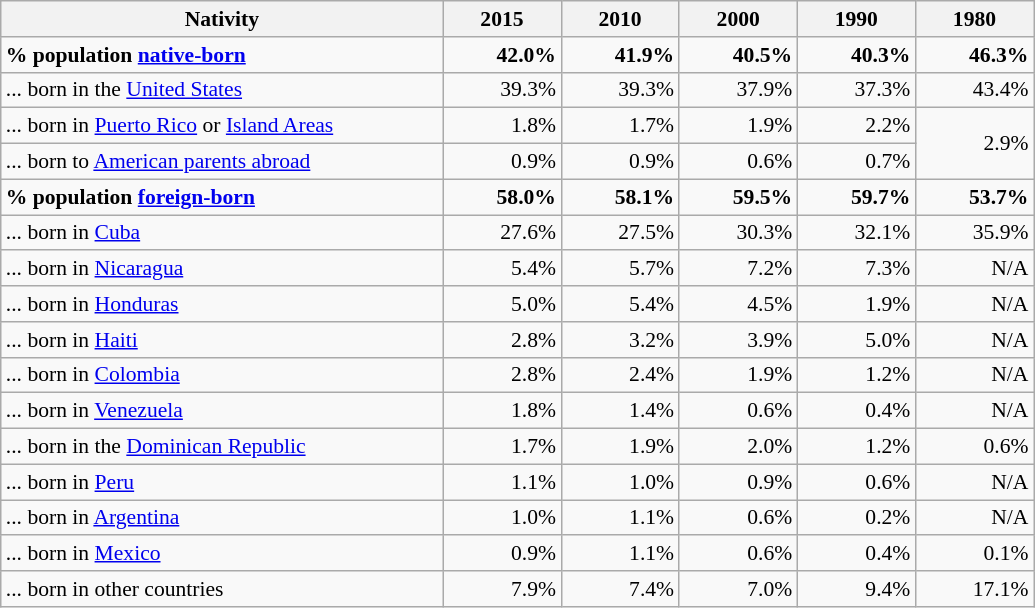<table class="wikitable" style="font-size: 90%; text-align: right;">
<tr>
<th style="width: 20em;">Nativity</th>
<th style="width: 5em;">2015</th>
<th style="width: 5em;">2010</th>
<th style="width: 5em;">2000</th>
<th style="width: 5em;">1990</th>
<th style="width: 5em;">1980</th>
</tr>
<tr>
<td style="text-align:left"><strong>% population <a href='#'>native-born</a></strong></td>
<td><strong>42.0%</strong></td>
<td><strong>41.9%</strong></td>
<td><strong>40.5%</strong></td>
<td><strong>40.3%</strong></td>
<td><strong>46.3%</strong></td>
</tr>
<tr>
<td style="text-align:left">... born in the <a href='#'>United States</a></td>
<td>39.3%</td>
<td>39.3%</td>
<td>37.9%</td>
<td>37.3%</td>
<td>43.4%</td>
</tr>
<tr>
<td style="text-align:left">... born in <a href='#'>Puerto Rico</a> or <a href='#'>Island Areas</a></td>
<td>1.8%</td>
<td>1.7%</td>
<td>1.9%</td>
<td>2.2%</td>
<td rowspan="2">2.9%</td>
</tr>
<tr>
<td style="text-align:left">... born to <a href='#'>American parents abroad</a></td>
<td>0.9%</td>
<td>0.9%</td>
<td>0.6%</td>
<td>0.7%</td>
</tr>
<tr>
<td style="text-align:left"><strong>% population <a href='#'>foreign-born</a></strong></td>
<td><strong>58.0%</strong></td>
<td><strong>58.1%</strong></td>
<td><strong>59.5%</strong></td>
<td><strong>59.7%</strong></td>
<td><strong>53.7%</strong></td>
</tr>
<tr>
<td style="text-align:left">... born in <a href='#'>Cuba</a></td>
<td>27.6%</td>
<td>27.5%</td>
<td>30.3%</td>
<td>32.1%</td>
<td>35.9%</td>
</tr>
<tr>
<td style="text-align:left">... born in <a href='#'>Nicaragua</a></td>
<td>5.4%</td>
<td>5.7%</td>
<td>7.2%</td>
<td>7.3%</td>
<td>N/A</td>
</tr>
<tr>
<td style="text-align:left">... born in <a href='#'>Honduras</a></td>
<td>5.0%</td>
<td>5.4%</td>
<td>4.5%</td>
<td>1.9%</td>
<td>N/A</td>
</tr>
<tr>
<td style="text-align:left">... born in <a href='#'>Haiti</a></td>
<td>2.8%</td>
<td>3.2%</td>
<td>3.9%</td>
<td>5.0%</td>
<td>N/A</td>
</tr>
<tr>
<td style="text-align:left">... born in <a href='#'>Colombia</a></td>
<td>2.8%</td>
<td>2.4%</td>
<td>1.9%</td>
<td>1.2%</td>
<td>N/A</td>
</tr>
<tr>
<td style="text-align:left">... born in <a href='#'>Venezuela</a></td>
<td>1.8%</td>
<td>1.4%</td>
<td>0.6%</td>
<td>0.4%</td>
<td>N/A</td>
</tr>
<tr>
<td style="text-align:left">... born in the <a href='#'>Dominican Republic</a></td>
<td>1.7%</td>
<td>1.9%</td>
<td>2.0%</td>
<td>1.2%</td>
<td>0.6%</td>
</tr>
<tr>
<td style="text-align:left">... born in <a href='#'>Peru</a></td>
<td>1.1%</td>
<td>1.0%</td>
<td>0.9%</td>
<td>0.6%</td>
<td>N/A</td>
</tr>
<tr>
<td style="text-align:left">... born in <a href='#'>Argentina</a></td>
<td>1.0%</td>
<td>1.1%</td>
<td>0.6%</td>
<td>0.2%</td>
<td>N/A</td>
</tr>
<tr>
<td style="text-align:left">... born in <a href='#'>Mexico</a></td>
<td>0.9%</td>
<td>1.1%</td>
<td>0.6%</td>
<td>0.4%</td>
<td>0.1%</td>
</tr>
<tr>
<td style="text-align:left">... born in other countries</td>
<td>7.9%</td>
<td>7.4%</td>
<td>7.0%</td>
<td>9.4%</td>
<td>17.1%</td>
</tr>
</table>
